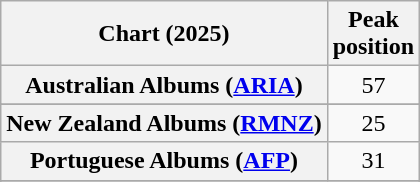<table class="wikitable sortable plainrowheaders" style="text-align:center">
<tr>
<th scope="col">Chart (2025)</th>
<th scope="col">Peak<br>position</th>
</tr>
<tr>
<th scope="row">Australian Albums (<a href='#'>ARIA</a>)</th>
<td>57</td>
</tr>
<tr>
</tr>
<tr>
</tr>
<tr>
</tr>
<tr>
</tr>
<tr>
</tr>
<tr>
<th scope="row">New Zealand Albums (<a href='#'>RMNZ</a>)</th>
<td>25</td>
</tr>
<tr>
<th scope="row">Portuguese Albums (<a href='#'>AFP</a>)</th>
<td>31</td>
</tr>
<tr>
</tr>
<tr>
</tr>
<tr>
</tr>
<tr>
</tr>
<tr>
</tr>
</table>
